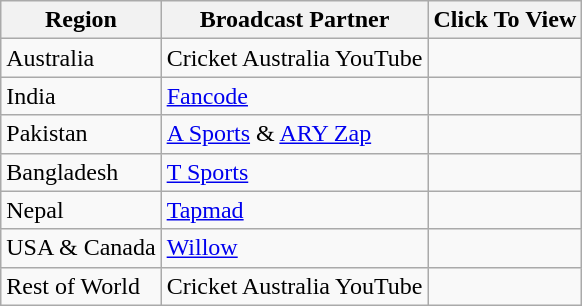<table class="wikitable hover-highlight">
<tr>
<th scope=col>Region</th>
<th scope=col>Broadcast Partner</th>
<th scope=col>Click To View</th>
</tr>
<tr>
<td>Australia</td>
<td>Cricket Australia YouTube</td>
<td></td>
</tr>
<tr>
<td>India</td>
<td><a href='#'>Fancode</a></td>
<td></td>
</tr>
<tr>
<td>Pakistan</td>
<td><a href='#'>A Sports</a> & <a href='#'>ARY Zap</a></td>
<td></td>
</tr>
<tr>
<td>Bangladesh</td>
<td><a href='#'>T Sports</a></td>
<td></td>
</tr>
<tr>
<td>Nepal</td>
<td><a href='#'>Tapmad</a></td>
<td></td>
</tr>
<tr>
<td>USA & Canada</td>
<td><a href='#'>Willow</a></td>
<td></td>
</tr>
<tr>
<td>Rest of World</td>
<td>Cricket Australia YouTube</td>
<td></td>
</tr>
</table>
